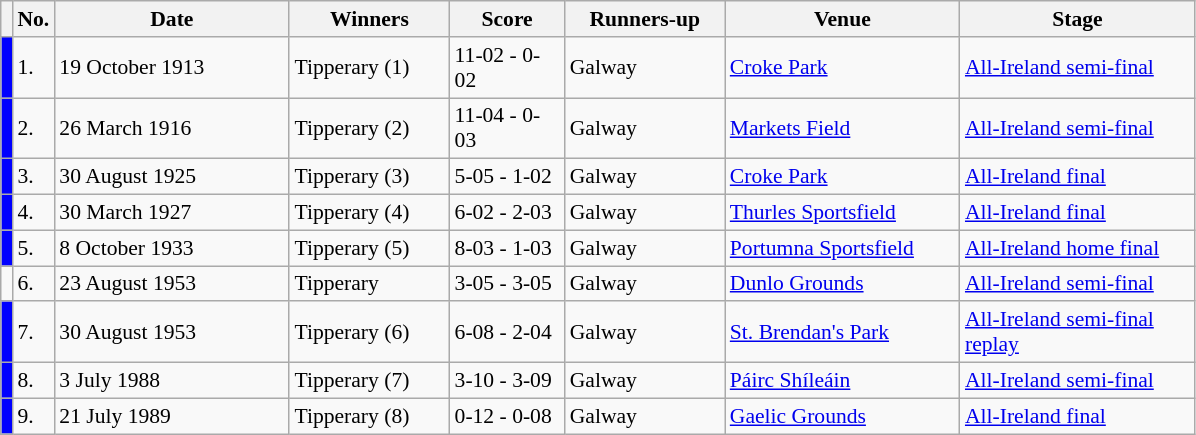<table class="wikitable" style="font-size:90%">
<tr>
<th width=1></th>
<th width=5>No.</th>
<th width=150>Date</th>
<th width=100>Winners</th>
<th width=70>Score</th>
<th width=100>Runners-up</th>
<th width=150>Venue</th>
<th width=150>Stage</th>
</tr>
<tr>
<td style="background-color:#0000ff"></td>
<td>1.</td>
<td>19 October 1913</td>
<td>Tipperary (1)</td>
<td>11-02 - 0-02</td>
<td>Galway</td>
<td><a href='#'>Croke Park</a></td>
<td><a href='#'>All-Ireland semi-final</a></td>
</tr>
<tr>
<td style="background-color:#0000ff"></td>
<td>2.</td>
<td>26 March 1916</td>
<td>Tipperary (2)</td>
<td>11-04 - 0-03</td>
<td>Galway</td>
<td><a href='#'>Markets Field</a></td>
<td><a href='#'>All-Ireland semi-final</a></td>
</tr>
<tr>
<td style="background-color:#0000ff"></td>
<td>3.</td>
<td>30 August 1925</td>
<td>Tipperary (3)</td>
<td>5-05 - 1-02</td>
<td>Galway</td>
<td><a href='#'>Croke Park</a></td>
<td><a href='#'>All-Ireland final</a></td>
</tr>
<tr>
<td style="background-color:#0000ff"></td>
<td>4.</td>
<td>30 March 1927</td>
<td>Tipperary (4)</td>
<td>6-02 - 2-03</td>
<td>Galway</td>
<td><a href='#'>Thurles Sportsfield</a></td>
<td><a href='#'>All-Ireland final</a></td>
</tr>
<tr>
<td style="background-color:#0000ff"></td>
<td>5.</td>
<td>8 October 1933</td>
<td>Tipperary (5)</td>
<td>8-03 - 1-03</td>
<td>Galway</td>
<td><a href='#'>Portumna Sportsfield</a></td>
<td><a href='#'>All-Ireland home final</a></td>
</tr>
<tr>
<td></td>
<td>6.</td>
<td>23 August 1953</td>
<td>Tipperary</td>
<td>3-05 - 3-05</td>
<td>Galway</td>
<td><a href='#'>Dunlo Grounds</a></td>
<td><a href='#'>All-Ireland semi-final</a></td>
</tr>
<tr>
<td style="background-color:#0000ff"></td>
<td>7.</td>
<td>30 August 1953</td>
<td>Tipperary (6)</td>
<td>6-08 - 2-04</td>
<td>Galway</td>
<td><a href='#'>St. Brendan's Park</a></td>
<td><a href='#'>All-Ireland semi-final replay</a></td>
</tr>
<tr>
<td style="background-color:#0000ff"></td>
<td>8.</td>
<td>3 July 1988</td>
<td>Tipperary (7)</td>
<td>3-10 - 3-09</td>
<td>Galway</td>
<td><a href='#'>Páirc Shíleáin</a></td>
<td><a href='#'>All-Ireland semi-final</a></td>
</tr>
<tr>
<td style="background-color:#0000ff"></td>
<td>9.</td>
<td>21 July 1989</td>
<td>Tipperary (8)</td>
<td>0-12 - 0-08</td>
<td>Galway</td>
<td><a href='#'>Gaelic Grounds</a></td>
<td><a href='#'>All-Ireland final</a></td>
</tr>
</table>
